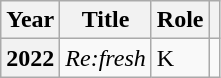<table class="wikitable sortable plainrowheaders">
<tr>
<th scope="col">Year</th>
<th scope="col">Title</th>
<th scope="col">Role</th>
<th scope="col" class="unsortable"></th>
</tr>
<tr>
<th scope="row">2022</th>
<td><em>Re:fresh</em></td>
<td>K</td>
<td></td>
</tr>
</table>
